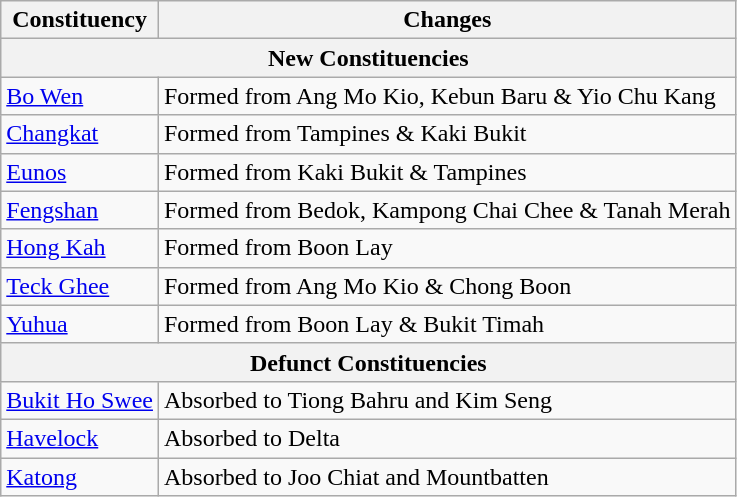<table class="wikitable">
<tr>
<th>Constituency</th>
<th>Changes</th>
</tr>
<tr>
<th colspan="2">New Constituencies</th>
</tr>
<tr>
<td><a href='#'>Bo Wen</a></td>
<td>Formed from Ang Mo Kio, Kebun Baru & Yio Chu Kang</td>
</tr>
<tr>
<td><a href='#'>Changkat</a></td>
<td>Formed from Tampines & Kaki Bukit</td>
</tr>
<tr>
<td><a href='#'>Eunos</a></td>
<td>Formed from Kaki Bukit & Tampines</td>
</tr>
<tr>
<td><a href='#'>Fengshan</a></td>
<td>Formed from Bedok, Kampong Chai Chee & Tanah Merah</td>
</tr>
<tr>
<td><a href='#'>Hong Kah</a></td>
<td>Formed from Boon Lay</td>
</tr>
<tr>
<td><a href='#'>Teck Ghee</a></td>
<td>Formed from Ang Mo Kio & Chong Boon</td>
</tr>
<tr>
<td><a href='#'>Yuhua</a></td>
<td>Formed from Boon Lay & Bukit Timah</td>
</tr>
<tr>
<th colspan="2">Defunct Constituencies</th>
</tr>
<tr>
<td><a href='#'>Bukit Ho Swee</a></td>
<td>Absorbed to Tiong Bahru and Kim Seng</td>
</tr>
<tr>
<td><a href='#'>Havelock</a></td>
<td>Absorbed to Delta</td>
</tr>
<tr>
<td><a href='#'>Katong</a></td>
<td>Absorbed to Joo Chiat and Mountbatten</td>
</tr>
</table>
